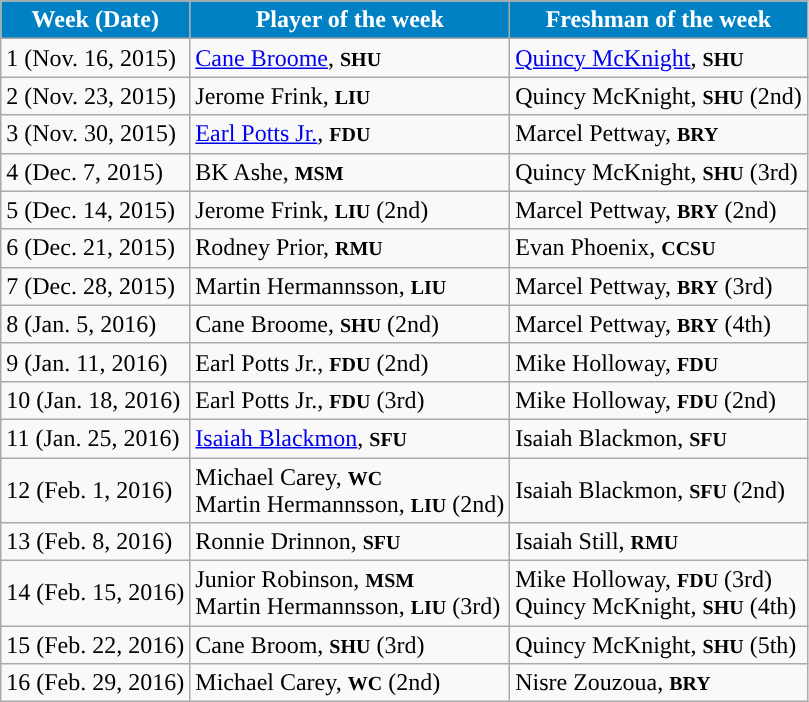<table class="wikitable" border="1">
<tr>
<th align="center" style="background:#0081C4; color:#FFFFFF;">Week (Date)</th>
<th align="center" style="background:#0081C4; color:#FFFFFF;">Player of the week</th>
<th align="center" style="background:#0081C4; color:#FFFFFF;">Freshman of the week</th>
</tr>
<tr>
<td>1 (Nov. 16, 2015)</td>
<td><a href='#'>Cane Broome</a>, <small><strong>SHU</strong></small></td>
<td><a href='#'>Quincy McKnight</a>, <small><strong>SHU</strong></small></td>
</tr>
<tr>
<td>2 (Nov. 23, 2015)</td>
<td>Jerome Frink, <small><strong>LIU</strong></small></td>
<td>Quincy McKnight, <small><strong>SHU</strong></small> (2nd)</td>
</tr>
<tr>
<td>3 (Nov. 30, 2015)</td>
<td><a href='#'>Earl Potts Jr.</a>, <small><strong>FDU</strong></small></td>
<td>Marcel Pettway, <small><strong>BRY</strong></small></td>
</tr>
<tr>
<td>4 (Dec. 7, 2015)</td>
<td>BK Ashe, <small><strong>MSM</strong></small></td>
<td>Quincy McKnight, <small><strong>SHU</strong></small> (3rd)</td>
</tr>
<tr>
<td>5 (Dec. 14, 2015)</td>
<td>Jerome Frink, <small><strong>LIU</strong></small> (2nd)</td>
<td>Marcel Pettway, <small><strong>BRY</strong></small> (2nd)</td>
</tr>
<tr>
<td>6 (Dec. 21, 2015)</td>
<td>Rodney Prior, <small><strong>RMU</strong></small></td>
<td>Evan Phoenix, <small><strong>CCSU</strong></small></td>
</tr>
<tr>
<td>7 (Dec. 28, 2015)</td>
<td>Martin Hermannsson, <small><strong>LIU</strong></small></td>
<td>Marcel Pettway, <small><strong>BRY</strong></small> (3rd)</td>
</tr>
<tr>
<td>8 (Jan. 5, 2016)</td>
<td>Cane Broome, <small><strong>SHU</strong></small> (2nd)</td>
<td>Marcel Pettway, <small><strong>BRY</strong></small> (4th)</td>
</tr>
<tr>
<td>9 (Jan. 11, 2016)</td>
<td>Earl Potts Jr., <small><strong>FDU</strong></small> (2nd)</td>
<td>Mike Holloway, <small><strong>FDU</strong></small></td>
</tr>
<tr>
<td>10 (Jan. 18, 2016)</td>
<td>Earl Potts Jr., <small><strong>FDU</strong></small> (3rd)</td>
<td>Mike Holloway, <small><strong>FDU</strong></small> (2nd)</td>
</tr>
<tr>
<td>11 (Jan. 25, 2016)</td>
<td><a href='#'>Isaiah Blackmon</a>, <small><strong>SFU</strong></small></td>
<td>Isaiah Blackmon, <small><strong>SFU</strong></small></td>
</tr>
<tr>
<td>12 (Feb. 1, 2016)</td>
<td>Michael Carey, <small><strong>WC</strong></small> <br> Martin Hermannsson, <small><strong>LIU</strong></small> (2nd)</td>
<td>Isaiah Blackmon, <small><strong>SFU</strong></small> (2nd)</td>
</tr>
<tr>
<td>13 (Feb. 8, 2016)</td>
<td>Ronnie Drinnon, <small><strong>SFU</strong></small></td>
<td>Isaiah Still, <small><strong>RMU</strong></small></td>
</tr>
<tr>
<td>14 (Feb. 15, 2016)</td>
<td>Junior Robinson, <small><strong>MSM</strong></small><br>Martin Hermannsson, <small><strong>LIU</strong></small> (3rd)</td>
<td>Mike Holloway, <small><strong>FDU</strong></small> (3rd)<br>Quincy McKnight, <small><strong>SHU</strong></small> (4th)</td>
</tr>
<tr>
<td>15 (Feb. 22, 2016)</td>
<td>Cane Broom, <small><strong>SHU</strong></small> (3rd)</td>
<td>Quincy McKnight, <small><strong>SHU</strong></small> (5th)</td>
</tr>
<tr>
<td>16 (Feb. 29, 2016)</td>
<td>Michael Carey, <small><strong>WC</strong></small> (2nd)</td>
<td>Nisre Zouzoua, <small><strong>BRY</strong></small></td>
</tr>
</table>
